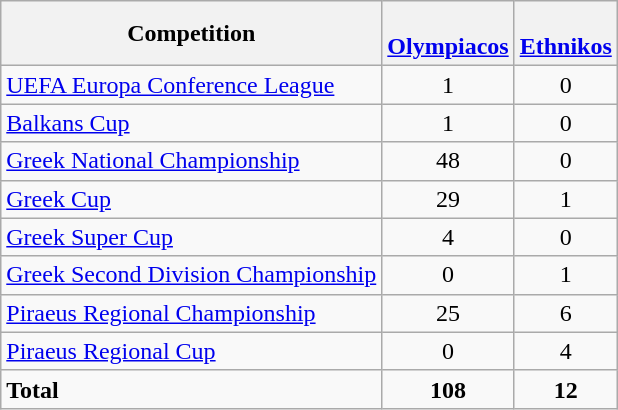<table class="wikitable">
<tr>
<th>Competition</th>
<th><br><a href='#'>Olympiacos</a></th>
<th><strong></strong><br><strong><a href='#'>Ethnikos</a></strong></th>
</tr>
<tr>
<td><a href='#'>UEFA Europa Conference League</a></td>
<td align="center">1</td>
<td align="center">0</td>
</tr>
<tr>
<td><a href='#'>Balkans Cup</a></td>
<td align="center">1</td>
<td align="center">0</td>
</tr>
<tr>
<td><a href='#'>Greek National Championship</a></td>
<td align="center">48</td>
<td align="center">0</td>
</tr>
<tr>
<td><a href='#'>Greek Cup</a></td>
<td align="center">29</td>
<td align="center">1</td>
</tr>
<tr>
<td><a href='#'>Greek Super Cup</a></td>
<td align="center">4</td>
<td align="center">0</td>
</tr>
<tr>
<td><a href='#'>Greek Second Division Championship</a></td>
<td align="center">0</td>
<td align="center">1</td>
</tr>
<tr>
<td><a href='#'>Piraeus Regional Championship</a></td>
<td align="center">25</td>
<td align="center">6</td>
</tr>
<tr>
<td><a href='#'>Piraeus Regional Cup</a></td>
<td align="center">0</td>
<td align="center">4</td>
</tr>
<tr>
<td><strong>Total</strong></td>
<td align="center"><strong>108</strong></td>
<td align="center"><strong>12</strong></td>
</tr>
</table>
